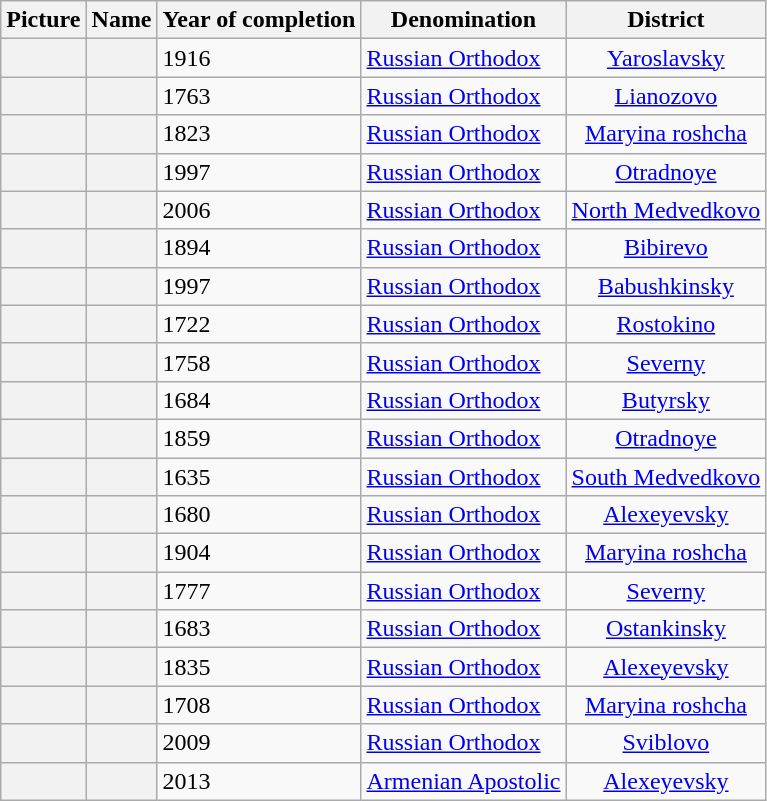<table class="wikitable sortable plainrowheaders">
<tr>
<th scope="col" class="unsortable">Picture</th>
<th scope="col">Name</th>
<th scope="col">Year of completion</th>
<th scope="col">Denomination</th>
<th scope="col">District</th>
</tr>
<tr>
<th scope="row"></th>
<th scope="row"><br><small></small></th>
<td>1916</td>
<td><a href='#'>Russian Orthodox</a></td>
<td style="text-align:center;"><a href='#'>Yaroslavsky</a><br></td>
</tr>
<tr>
<th scope="row"></th>
<th scope="row"><br><small></small></th>
<td>1763</td>
<td><a href='#'>Russian Orthodox</a></td>
<td style="text-align:center;"><a href='#'>Lianozovo</a><br></td>
</tr>
<tr>
<th scope="row"></th>
<th scope="row"><br><small></small></th>
<td>1823</td>
<td><a href='#'>Russian Orthodox</a></td>
<td style="text-align:center;"><a href='#'>Maryina roshcha</a><br></td>
</tr>
<tr>
<th scope="row"></th>
<th scope="row"><br><small></small></th>
<td>1997</td>
<td><a href='#'>Russian Orthodox</a></td>
<td style="text-align:center;"><a href='#'>Otradnoye</a><br></td>
</tr>
<tr>
<th scope="row"></th>
<th scope="row"><br><small></small></th>
<td>2006</td>
<td><a href='#'>Russian Orthodox</a></td>
<td style="text-align:center;"><a href='#'>North Medvedkovo</a><br></td>
</tr>
<tr>
<th scope="row"></th>
<th scope="row"><br><small></small></th>
<td>1894</td>
<td><a href='#'>Russian Orthodox</a></td>
<td style="text-align:center;"><a href='#'>Bibirevo</a><br></td>
</tr>
<tr>
<th scope="row"></th>
<th scope="row"><br><small></small></th>
<td>1997</td>
<td><a href='#'>Russian Orthodox</a></td>
<td style="text-align:center;"><a href='#'>Babushkinsky</a><br></td>
</tr>
<tr>
<th scope="row"></th>
<th scope="row"><br><small></small></th>
<td>1722</td>
<td><a href='#'>Russian Orthodox</a></td>
<td style="text-align:center;"><a href='#'>Rostokino</a><br></td>
</tr>
<tr>
<th scope="row"></th>
<th scope="row"><br><small></small></th>
<td>1758</td>
<td><a href='#'>Russian Orthodox</a></td>
<td style="text-align:center;"><a href='#'>Severny</a><br></td>
</tr>
<tr>
<th scope="row"></th>
<th scope="row"><br><small></small></th>
<td>1684</td>
<td><a href='#'>Russian Orthodox</a></td>
<td style="text-align:center;"><a href='#'>Butyrsky</a><br></td>
</tr>
<tr>
<th scope="row"></th>
<th scope="row"><br><small></small></th>
<td>1859</td>
<td><a href='#'>Russian Orthodox</a></td>
<td style="text-align:center;"><a href='#'>Otradnoye</a><br></td>
</tr>
<tr>
<th scope="row"></th>
<th scope="row"><br><small></small></th>
<td>1635</td>
<td><a href='#'>Russian Orthodox</a></td>
<td style="text-align:center;"><a href='#'>South Medvedkovo</a><br></td>
</tr>
<tr>
<th scope="row"></th>
<th scope="row"><br><small></small></th>
<td>1680</td>
<td><a href='#'>Russian Orthodox</a></td>
<td style="text-align:center;"><a href='#'>Alexeyevsky</a><br></td>
</tr>
<tr>
<th scope="row"></th>
<th scope="row"><br><small></small></th>
<td>1904</td>
<td><a href='#'>Russian Orthodox</a></td>
<td style="text-align:center;"><a href='#'>Maryina roshcha</a><br></td>
</tr>
<tr>
<th scope="row"></th>
<th scope="row"><br><small></small></th>
<td>1777</td>
<td><a href='#'>Russian Orthodox</a></td>
<td style="text-align:center;"><a href='#'>Severny</a><br></td>
</tr>
<tr>
<th scope="row"></th>
<th scope="row"><br><small></small></th>
<td>1683</td>
<td><a href='#'>Russian Orthodox</a></td>
<td style="text-align:center;"><a href='#'>Ostankinsky</a><br></td>
</tr>
<tr>
<th scope="row"></th>
<th scope="row"><br><small></small></th>
<td>1835</td>
<td><a href='#'>Russian Orthodox</a></td>
<td style="text-align:center;"><a href='#'>Alexeyevsky</a><br></td>
</tr>
<tr>
<th scope="row"></th>
<th scope="row"><br><small></small></th>
<td>1708</td>
<td><a href='#'>Russian Orthodox</a></td>
<td style="text-align:center;"><a href='#'>Maryina roshcha</a><br></td>
</tr>
<tr>
<th scope="row"></th>
<th scope="row"><br><small></small></th>
<td>2009</td>
<td><a href='#'>Russian Orthodox</a></td>
<td style="text-align:center;"><a href='#'>Sviblovo</a><br></td>
</tr>
<tr>
<th scope="row"></th>
<th scope="row"><br><small></small></th>
<td>2013</td>
<td><a href='#'>Armenian Apostolic</a></td>
<td style="text-align:center;"><a href='#'>Alexeyevsky</a><br></td>
</tr>
</table>
